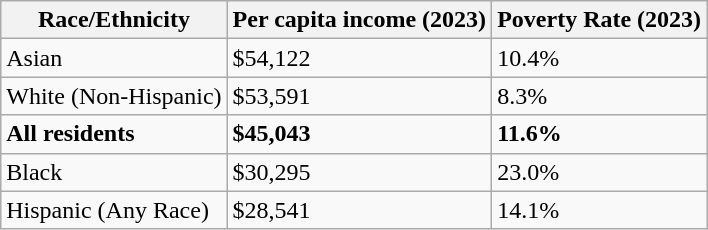<table class="wikitable">
<tr>
<th>Race/Ethnicity</th>
<th>Per capita income (2023)</th>
<th>Poverty Rate (2023)</th>
</tr>
<tr>
<td>Asian</td>
<td>$54,122</td>
<td>10.4%</td>
</tr>
<tr>
<td>White (Non-Hispanic)</td>
<td>$53,591</td>
<td>8.3%</td>
</tr>
<tr>
<td><strong>All residents</strong></td>
<td><strong>$45,043</strong></td>
<td><strong>11.6%</strong></td>
</tr>
<tr>
<td>Black</td>
<td>$30,295</td>
<td>23.0%</td>
</tr>
<tr>
<td>Hispanic (Any Race)</td>
<td>$28,541</td>
<td>14.1%</td>
</tr>
</table>
